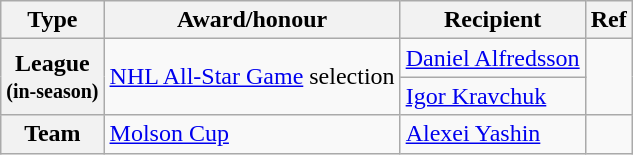<table class="wikitable">
<tr>
<th scope="col">Type</th>
<th scope="col">Award/honour</th>
<th scope="col">Recipient</th>
<th scope="col">Ref</th>
</tr>
<tr>
<th scope="row" rowspan=2>League<br><small>(in-season)</small></th>
<td rowspan=2><a href='#'>NHL All-Star Game</a> selection</td>
<td><a href='#'>Daniel Alfredsson</a></td>
<td rowspan=2></td>
</tr>
<tr>
<td><a href='#'>Igor Kravchuk</a></td>
</tr>
<tr>
<th scope="row">Team</th>
<td><a href='#'>Molson Cup</a></td>
<td><a href='#'>Alexei Yashin</a></td>
<td></td>
</tr>
</table>
